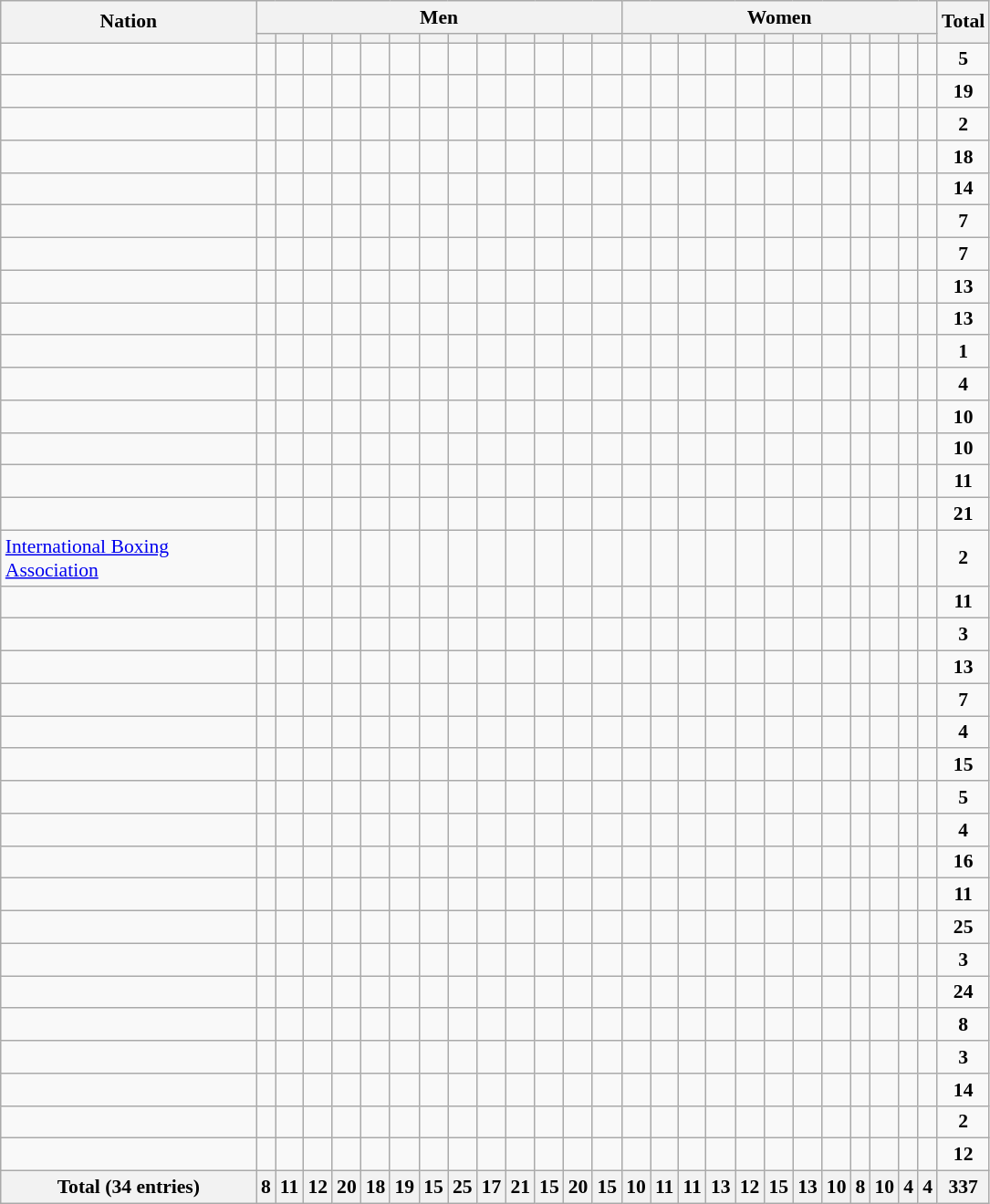<table class="wikitable" style="text-align:center; font-size:90%">
<tr>
<th rowspan=2 width=180>Nation</th>
<th colspan=13>Men</th>
<th colspan=12>Women</th>
<th rowspan=2>Total</th>
</tr>
<tr>
<th></th>
<th></th>
<th></th>
<th></th>
<th></th>
<th></th>
<th></th>
<th></th>
<th></th>
<th></th>
<th></th>
<th></th>
<th></th>
<th></th>
<th></th>
<th></th>
<th></th>
<th></th>
<th></th>
<th></th>
<th></th>
<th></th>
<th></th>
<th></th>
<th></th>
</tr>
<tr>
<td align=left></td>
<td></td>
<td></td>
<td></td>
<td></td>
<td></td>
<td></td>
<td></td>
<td></td>
<td></td>
<td></td>
<td></td>
<td></td>
<td></td>
<td></td>
<td></td>
<td></td>
<td></td>
<td></td>
<td></td>
<td></td>
<td></td>
<td></td>
<td></td>
<td></td>
<td></td>
<td><strong>5</strong></td>
</tr>
<tr>
<td align=left></td>
<td></td>
<td></td>
<td></td>
<td></td>
<td></td>
<td></td>
<td></td>
<td></td>
<td></td>
<td></td>
<td></td>
<td></td>
<td></td>
<td></td>
<td></td>
<td></td>
<td></td>
<td></td>
<td></td>
<td></td>
<td></td>
<td></td>
<td></td>
<td></td>
<td></td>
<td><strong>19</strong></td>
</tr>
<tr>
<td align=left></td>
<td></td>
<td></td>
<td></td>
<td></td>
<td></td>
<td></td>
<td></td>
<td></td>
<td></td>
<td></td>
<td></td>
<td></td>
<td></td>
<td></td>
<td></td>
<td></td>
<td></td>
<td></td>
<td></td>
<td></td>
<td></td>
<td></td>
<td></td>
<td></td>
<td></td>
<td><strong>2</strong></td>
</tr>
<tr>
<td align=left></td>
<td></td>
<td></td>
<td></td>
<td></td>
<td></td>
<td></td>
<td></td>
<td></td>
<td></td>
<td></td>
<td></td>
<td></td>
<td></td>
<td></td>
<td></td>
<td></td>
<td></td>
<td></td>
<td></td>
<td></td>
<td></td>
<td></td>
<td></td>
<td></td>
<td></td>
<td><strong>18</strong></td>
</tr>
<tr>
<td align=left></td>
<td></td>
<td></td>
<td></td>
<td></td>
<td></td>
<td></td>
<td></td>
<td></td>
<td></td>
<td></td>
<td></td>
<td></td>
<td></td>
<td></td>
<td></td>
<td></td>
<td></td>
<td></td>
<td></td>
<td></td>
<td></td>
<td></td>
<td></td>
<td></td>
<td></td>
<td><strong>14</strong></td>
</tr>
<tr>
<td align=left></td>
<td></td>
<td></td>
<td></td>
<td></td>
<td></td>
<td></td>
<td></td>
<td></td>
<td></td>
<td></td>
<td></td>
<td></td>
<td></td>
<td></td>
<td></td>
<td></td>
<td></td>
<td></td>
<td></td>
<td></td>
<td></td>
<td></td>
<td></td>
<td></td>
<td></td>
<td><strong>7</strong></td>
</tr>
<tr>
<td align=left></td>
<td></td>
<td></td>
<td></td>
<td></td>
<td></td>
<td></td>
<td></td>
<td></td>
<td></td>
<td></td>
<td></td>
<td></td>
<td></td>
<td></td>
<td></td>
<td></td>
<td></td>
<td></td>
<td></td>
<td></td>
<td></td>
<td></td>
<td></td>
<td></td>
<td></td>
<td><strong>7</strong></td>
</tr>
<tr>
<td align=left></td>
<td></td>
<td></td>
<td></td>
<td></td>
<td></td>
<td></td>
<td></td>
<td></td>
<td></td>
<td></td>
<td></td>
<td></td>
<td></td>
<td></td>
<td></td>
<td></td>
<td></td>
<td></td>
<td></td>
<td></td>
<td></td>
<td></td>
<td></td>
<td></td>
<td></td>
<td><strong>13</strong></td>
</tr>
<tr>
<td align=left></td>
<td></td>
<td></td>
<td></td>
<td></td>
<td></td>
<td></td>
<td></td>
<td></td>
<td></td>
<td></td>
<td></td>
<td></td>
<td></td>
<td></td>
<td></td>
<td></td>
<td></td>
<td></td>
<td></td>
<td></td>
<td></td>
<td></td>
<td></td>
<td></td>
<td></td>
<td><strong>13</strong></td>
</tr>
<tr>
<td align=left></td>
<td></td>
<td></td>
<td></td>
<td></td>
<td></td>
<td></td>
<td></td>
<td></td>
<td></td>
<td></td>
<td></td>
<td></td>
<td></td>
<td></td>
<td></td>
<td></td>
<td></td>
<td></td>
<td></td>
<td></td>
<td></td>
<td></td>
<td></td>
<td></td>
<td></td>
<td><strong>1</strong></td>
</tr>
<tr>
<td align=left></td>
<td></td>
<td></td>
<td></td>
<td></td>
<td></td>
<td></td>
<td></td>
<td></td>
<td></td>
<td></td>
<td></td>
<td></td>
<td></td>
<td></td>
<td></td>
<td></td>
<td></td>
<td></td>
<td></td>
<td></td>
<td></td>
<td></td>
<td></td>
<td></td>
<td></td>
<td><strong>4</strong></td>
</tr>
<tr>
<td align=left></td>
<td></td>
<td></td>
<td></td>
<td></td>
<td></td>
<td></td>
<td></td>
<td></td>
<td></td>
<td></td>
<td></td>
<td></td>
<td></td>
<td></td>
<td></td>
<td></td>
<td></td>
<td></td>
<td></td>
<td></td>
<td></td>
<td></td>
<td></td>
<td></td>
<td></td>
<td><strong>10</strong></td>
</tr>
<tr>
<td align=left></td>
<td></td>
<td></td>
<td></td>
<td></td>
<td></td>
<td></td>
<td></td>
<td></td>
<td></td>
<td></td>
<td></td>
<td></td>
<td></td>
<td></td>
<td></td>
<td></td>
<td></td>
<td></td>
<td></td>
<td></td>
<td></td>
<td></td>
<td></td>
<td></td>
<td></td>
<td><strong>10</strong></td>
</tr>
<tr>
<td align=left></td>
<td></td>
<td></td>
<td></td>
<td></td>
<td></td>
<td></td>
<td></td>
<td></td>
<td></td>
<td></td>
<td></td>
<td></td>
<td></td>
<td></td>
<td></td>
<td></td>
<td></td>
<td></td>
<td></td>
<td></td>
<td></td>
<td></td>
<td></td>
<td></td>
<td></td>
<td><strong>11</strong></td>
</tr>
<tr>
<td align=left></td>
<td></td>
<td></td>
<td></td>
<td></td>
<td></td>
<td></td>
<td></td>
<td></td>
<td></td>
<td></td>
<td></td>
<td></td>
<td></td>
<td></td>
<td></td>
<td></td>
<td></td>
<td></td>
<td></td>
<td></td>
<td></td>
<td></td>
<td></td>
<td></td>
<td></td>
<td><strong>21</strong></td>
</tr>
<tr>
<td align=left><a href='#'>International Boxing Association</a></td>
<td></td>
<td></td>
<td></td>
<td></td>
<td></td>
<td></td>
<td></td>
<td></td>
<td></td>
<td></td>
<td></td>
<td></td>
<td></td>
<td></td>
<td></td>
<td></td>
<td></td>
<td></td>
<td></td>
<td></td>
<td></td>
<td></td>
<td></td>
<td></td>
<td></td>
<td><strong>2</strong></td>
</tr>
<tr>
<td align=left></td>
<td></td>
<td></td>
<td></td>
<td></td>
<td></td>
<td></td>
<td></td>
<td></td>
<td></td>
<td></td>
<td></td>
<td></td>
<td></td>
<td></td>
<td></td>
<td></td>
<td></td>
<td></td>
<td></td>
<td></td>
<td></td>
<td></td>
<td></td>
<td></td>
<td></td>
<td><strong>11</strong></td>
</tr>
<tr>
<td align=left></td>
<td></td>
<td></td>
<td></td>
<td></td>
<td></td>
<td></td>
<td></td>
<td></td>
<td></td>
<td></td>
<td></td>
<td></td>
<td></td>
<td></td>
<td></td>
<td></td>
<td></td>
<td></td>
<td></td>
<td></td>
<td></td>
<td></td>
<td></td>
<td></td>
<td></td>
<td><strong>3</strong></td>
</tr>
<tr>
<td align=left></td>
<td></td>
<td></td>
<td></td>
<td></td>
<td></td>
<td></td>
<td></td>
<td></td>
<td></td>
<td></td>
<td></td>
<td></td>
<td></td>
<td></td>
<td></td>
<td></td>
<td></td>
<td></td>
<td></td>
<td></td>
<td></td>
<td></td>
<td></td>
<td></td>
<td></td>
<td><strong>13</strong></td>
</tr>
<tr>
<td align=left></td>
<td></td>
<td></td>
<td></td>
<td></td>
<td></td>
<td></td>
<td></td>
<td></td>
<td></td>
<td></td>
<td></td>
<td></td>
<td></td>
<td></td>
<td></td>
<td></td>
<td></td>
<td></td>
<td></td>
<td></td>
<td></td>
<td></td>
<td></td>
<td></td>
<td></td>
<td><strong>7</strong></td>
</tr>
<tr>
<td align=left></td>
<td></td>
<td></td>
<td></td>
<td></td>
<td></td>
<td></td>
<td></td>
<td></td>
<td></td>
<td></td>
<td></td>
<td></td>
<td></td>
<td></td>
<td></td>
<td></td>
<td></td>
<td></td>
<td></td>
<td></td>
<td></td>
<td></td>
<td></td>
<td></td>
<td></td>
<td><strong>4</strong></td>
</tr>
<tr>
<td align=left></td>
<td></td>
<td></td>
<td></td>
<td></td>
<td></td>
<td></td>
<td></td>
<td></td>
<td></td>
<td></td>
<td></td>
<td></td>
<td></td>
<td></td>
<td></td>
<td></td>
<td></td>
<td></td>
<td></td>
<td></td>
<td></td>
<td></td>
<td></td>
<td></td>
<td></td>
<td><strong>15</strong></td>
</tr>
<tr>
<td align=left></td>
<td></td>
<td></td>
<td></td>
<td></td>
<td></td>
<td></td>
<td></td>
<td></td>
<td></td>
<td></td>
<td></td>
<td></td>
<td></td>
<td></td>
<td></td>
<td></td>
<td></td>
<td></td>
<td></td>
<td></td>
<td></td>
<td></td>
<td></td>
<td></td>
<td></td>
<td><strong>5</strong></td>
</tr>
<tr>
<td align=left></td>
<td></td>
<td></td>
<td></td>
<td></td>
<td></td>
<td></td>
<td></td>
<td></td>
<td></td>
<td></td>
<td></td>
<td></td>
<td></td>
<td></td>
<td></td>
<td></td>
<td></td>
<td></td>
<td></td>
<td></td>
<td></td>
<td></td>
<td></td>
<td></td>
<td></td>
<td><strong>4</strong></td>
</tr>
<tr>
<td align=left></td>
<td></td>
<td></td>
<td></td>
<td></td>
<td></td>
<td></td>
<td></td>
<td></td>
<td></td>
<td></td>
<td></td>
<td></td>
<td></td>
<td></td>
<td></td>
<td></td>
<td></td>
<td></td>
<td></td>
<td></td>
<td></td>
<td></td>
<td></td>
<td></td>
<td></td>
<td><strong>16</strong></td>
</tr>
<tr>
<td align=left></td>
<td></td>
<td></td>
<td></td>
<td></td>
<td></td>
<td></td>
<td></td>
<td></td>
<td></td>
<td></td>
<td></td>
<td></td>
<td></td>
<td></td>
<td></td>
<td></td>
<td></td>
<td></td>
<td></td>
<td></td>
<td></td>
<td></td>
<td></td>
<td></td>
<td></td>
<td><strong>11</strong></td>
</tr>
<tr>
<td align=left></td>
<td></td>
<td></td>
<td></td>
<td></td>
<td></td>
<td></td>
<td></td>
<td></td>
<td></td>
<td></td>
<td></td>
<td></td>
<td></td>
<td></td>
<td></td>
<td></td>
<td></td>
<td></td>
<td></td>
<td></td>
<td></td>
<td></td>
<td></td>
<td></td>
<td></td>
<td><strong>25</strong></td>
</tr>
<tr>
<td align=left></td>
<td></td>
<td></td>
<td></td>
<td></td>
<td></td>
<td></td>
<td></td>
<td></td>
<td></td>
<td></td>
<td></td>
<td></td>
<td></td>
<td></td>
<td></td>
<td></td>
<td></td>
<td></td>
<td></td>
<td></td>
<td></td>
<td></td>
<td></td>
<td></td>
<td></td>
<td><strong>3</strong></td>
</tr>
<tr>
<td align=left></td>
<td></td>
<td></td>
<td></td>
<td></td>
<td></td>
<td></td>
<td></td>
<td></td>
<td></td>
<td></td>
<td></td>
<td></td>
<td></td>
<td></td>
<td></td>
<td></td>
<td></td>
<td></td>
<td></td>
<td></td>
<td></td>
<td></td>
<td></td>
<td></td>
<td></td>
<td><strong>24</strong></td>
</tr>
<tr>
<td align=left></td>
<td></td>
<td></td>
<td></td>
<td></td>
<td></td>
<td></td>
<td></td>
<td></td>
<td></td>
<td></td>
<td></td>
<td></td>
<td></td>
<td></td>
<td></td>
<td></td>
<td></td>
<td></td>
<td></td>
<td></td>
<td></td>
<td></td>
<td></td>
<td></td>
<td></td>
<td><strong>8</strong></td>
</tr>
<tr>
<td align=left></td>
<td></td>
<td></td>
<td></td>
<td></td>
<td></td>
<td></td>
<td></td>
<td></td>
<td></td>
<td></td>
<td></td>
<td></td>
<td></td>
<td></td>
<td></td>
<td></td>
<td></td>
<td></td>
<td></td>
<td></td>
<td></td>
<td></td>
<td></td>
<td></td>
<td></td>
<td><strong>3</strong></td>
</tr>
<tr>
<td align=left></td>
<td></td>
<td></td>
<td></td>
<td></td>
<td></td>
<td></td>
<td></td>
<td></td>
<td></td>
<td></td>
<td></td>
<td></td>
<td></td>
<td></td>
<td></td>
<td></td>
<td></td>
<td></td>
<td></td>
<td></td>
<td></td>
<td></td>
<td></td>
<td></td>
<td></td>
<td><strong>14</strong></td>
</tr>
<tr>
<td align=left></td>
<td></td>
<td></td>
<td></td>
<td></td>
<td></td>
<td></td>
<td></td>
<td></td>
<td></td>
<td></td>
<td></td>
<td></td>
<td></td>
<td></td>
<td></td>
<td></td>
<td></td>
<td></td>
<td></td>
<td></td>
<td></td>
<td></td>
<td></td>
<td></td>
<td></td>
<td><strong>2</strong></td>
</tr>
<tr>
<td align=left></td>
<td></td>
<td></td>
<td></td>
<td></td>
<td></td>
<td></td>
<td></td>
<td></td>
<td></td>
<td></td>
<td></td>
<td></td>
<td></td>
<td></td>
<td></td>
<td></td>
<td></td>
<td></td>
<td></td>
<td></td>
<td></td>
<td></td>
<td></td>
<td></td>
<td></td>
<td><strong>12</strong></td>
</tr>
<tr>
<th>Total (34 entries)</th>
<th>8</th>
<th>11</th>
<th>12</th>
<th>20</th>
<th>18</th>
<th>19</th>
<th>15</th>
<th>25</th>
<th>17</th>
<th>21</th>
<th>15</th>
<th>20</th>
<th>15</th>
<th>10</th>
<th>11</th>
<th>11</th>
<th>13</th>
<th>12</th>
<th>15</th>
<th>13</th>
<th>10</th>
<th>8</th>
<th>10</th>
<th>4</th>
<th>4</th>
<th>337</th>
</tr>
</table>
